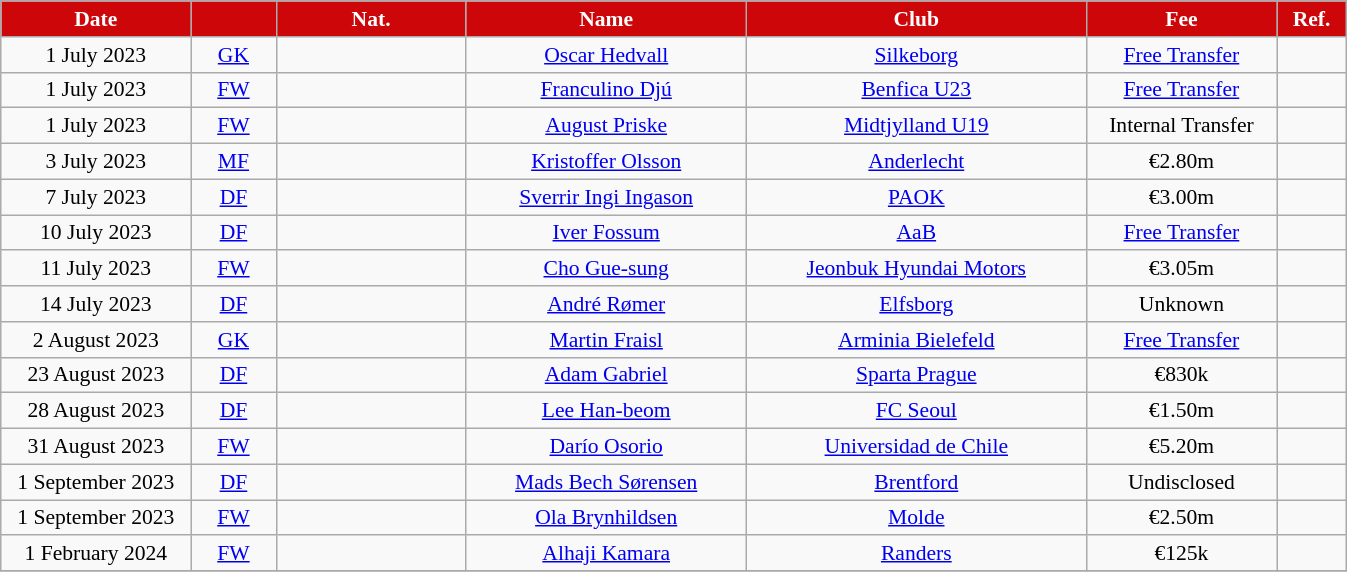<table class="wikitable" style="text-align:center; font-size:90%">
<tr>
<th style="background:#cc0609; color:#fff; width:120px;">Date</th>
<th style="background:#cc0609; color:#fff; width:50px;"></th>
<th style="background:#cc0609; color:#fff; width:120px;">Nat.</th>
<th style="background:#cc0609; color:#fff; width:180px;">Name</th>
<th style="background:#cc0609; color:#fff; width:220px;">Club</th>
<th style="background:#cc0609; color:#fff; width:120px;">Fee</th>
<th style="background:#cc0609; color:#fff; width:40px;">Ref.</th>
</tr>
<tr>
<td>1 July 2023</td>
<td><a href='#'>GK</a></td>
<td></td>
<td><a href='#'>Oscar Hedvall</a></td>
<td> <a href='#'>Silkeborg</a></td>
<td><a href='#'>Free Transfer</a></td>
<td></td>
</tr>
<tr>
<td>1 July 2023</td>
<td><a href='#'>FW</a></td>
<td></td>
<td><a href='#'>Franculino Djú</a></td>
<td> <a href='#'>Benfica U23</a></td>
<td><a href='#'>Free Transfer</a></td>
<td></td>
</tr>
<tr>
<td>1 July 2023</td>
<td><a href='#'>FW</a></td>
<td></td>
<td><a href='#'>August Priske</a></td>
<td> <a href='#'>Midtjylland U19</a></td>
<td>Internal Transfer</td>
<td></td>
</tr>
<tr>
<td>3 July 2023</td>
<td><a href='#'>MF</a></td>
<td></td>
<td><a href='#'>Kristoffer Olsson</a></td>
<td> <a href='#'>Anderlecht</a></td>
<td>€2.80m</td>
<td></td>
</tr>
<tr>
<td>7 July 2023</td>
<td><a href='#'>DF</a></td>
<td></td>
<td><a href='#'>Sverrir Ingi Ingason</a></td>
<td> <a href='#'>PAOK</a></td>
<td>€3.00m</td>
<td></td>
</tr>
<tr>
<td>10 July 2023</td>
<td><a href='#'>DF</a></td>
<td></td>
<td><a href='#'>Iver Fossum</a></td>
<td> <a href='#'>AaB</a></td>
<td><a href='#'>Free Transfer</a></td>
<td></td>
</tr>
<tr>
<td>11 July 2023</td>
<td><a href='#'>FW</a></td>
<td></td>
<td><a href='#'>Cho Gue-sung</a></td>
<td> <a href='#'>Jeonbuk Hyundai Motors</a></td>
<td>€3.05m</td>
<td></td>
</tr>
<tr>
<td>14 July 2023</td>
<td><a href='#'>DF</a></td>
<td></td>
<td><a href='#'>André Rømer</a></td>
<td> <a href='#'>Elfsborg</a></td>
<td>Unknown</td>
<td></td>
</tr>
<tr>
<td>2 August 2023</td>
<td><a href='#'>GK</a></td>
<td></td>
<td><a href='#'>Martin Fraisl</a></td>
<td> <a href='#'>Arminia Bielefeld</a></td>
<td><a href='#'>Free Transfer</a></td>
<td></td>
</tr>
<tr>
<td>23 August 2023</td>
<td><a href='#'>DF</a></td>
<td></td>
<td><a href='#'>Adam Gabriel</a></td>
<td> <a href='#'>Sparta Prague</a></td>
<td>€830k</td>
<td></td>
</tr>
<tr>
<td>28 August 2023</td>
<td><a href='#'>DF</a></td>
<td></td>
<td><a href='#'>Lee Han-beom</a></td>
<td> <a href='#'>FC Seoul</a></td>
<td>€1.50m</td>
<td></td>
</tr>
<tr>
<td>31 August 2023</td>
<td><a href='#'>FW</a></td>
<td></td>
<td><a href='#'>Darío Osorio</a></td>
<td> <a href='#'>Universidad de Chile</a></td>
<td>€5.20m</td>
<td></td>
</tr>
<tr>
<td>1 September 2023</td>
<td><a href='#'>DF</a></td>
<td></td>
<td><a href='#'>Mads Bech Sørensen</a></td>
<td> <a href='#'>Brentford</a></td>
<td>Undisclosed</td>
<td></td>
</tr>
<tr>
<td>1 September 2023</td>
<td><a href='#'>FW</a></td>
<td></td>
<td><a href='#'>Ola Brynhildsen</a></td>
<td> <a href='#'>Molde</a></td>
<td>€2.50m</td>
<td></td>
</tr>
<tr>
<td>1 February 2024</td>
<td><a href='#'>FW</a></td>
<td></td>
<td><a href='#'>Alhaji Kamara</a></td>
<td> <a href='#'>Randers</a></td>
<td>€125k</td>
<td></td>
</tr>
<tr>
</tr>
</table>
